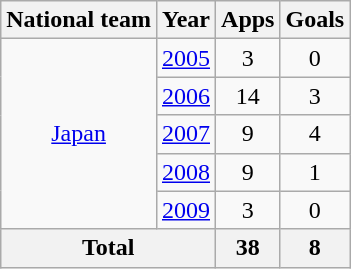<table class="wikitable" style="text-align:center">
<tr>
<th>National team</th>
<th>Year</th>
<th>Apps</th>
<th>Goals</th>
</tr>
<tr>
<td rowspan="5"><a href='#'>Japan</a></td>
<td><a href='#'>2005</a></td>
<td>3</td>
<td>0</td>
</tr>
<tr>
<td><a href='#'>2006</a></td>
<td>14</td>
<td>3</td>
</tr>
<tr>
<td><a href='#'>2007</a></td>
<td>9</td>
<td>4</td>
</tr>
<tr>
<td><a href='#'>2008</a></td>
<td>9</td>
<td>1</td>
</tr>
<tr>
<td><a href='#'>2009</a></td>
<td>3</td>
<td>0</td>
</tr>
<tr>
<th colspan="2">Total</th>
<th>38</th>
<th>8</th>
</tr>
</table>
